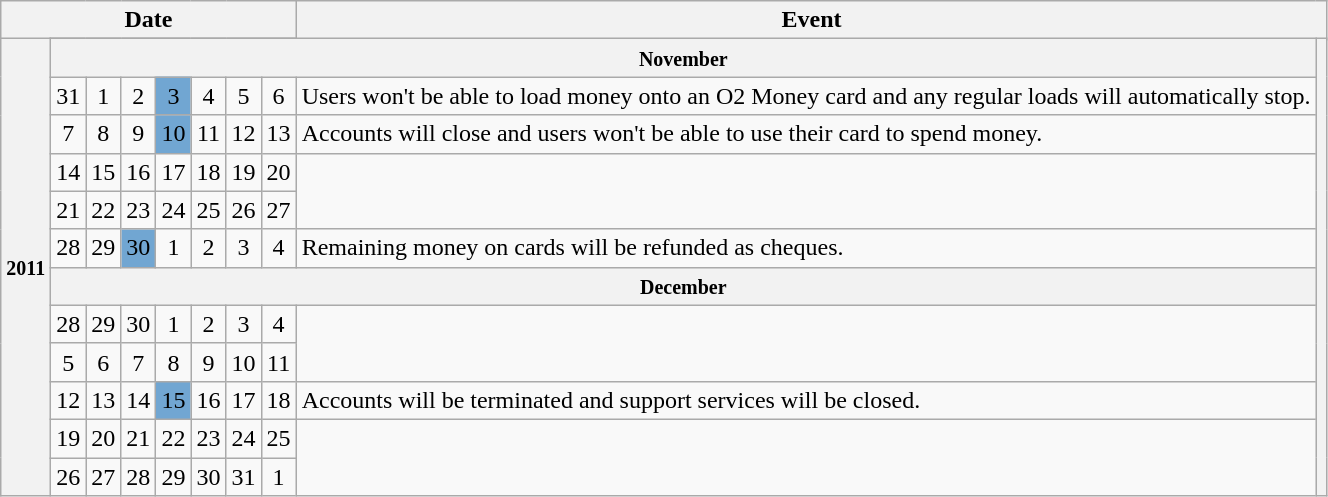<table class="wikitable" style="center">
<tr>
<th colspan="8">Date</th>
<th colspan="2" rowspan="2">Event</th>
</tr>
<tr>
<th rowspan="13"><small>2011</small></th>
</tr>
<tr>
<th colspan="8"><small>November</small></th>
<th rowspan="13"></th>
</tr>
<tr>
<td align="center"><span>31</span></td>
<td align="center">1</td>
<td align="center">2</td>
<td align="center" style="background: #71A6D2;">3</td>
<td align="center">4</td>
<td align="center">5</td>
<td align="center">6</td>
<td>Users won't be able to load money onto an O2 Money card and any regular loads will automatically stop.</td>
</tr>
<tr>
<td align="center">7</td>
<td align="center">8</td>
<td align="center">9</td>
<td align="centre" style="background: #71A6D2;">10</td>
<td align="center">11</td>
<td align="center">12</td>
<td align="center">13</td>
<td>Accounts will close and users won't be able to use their card to spend money.</td>
</tr>
<tr>
<td align="center">14</td>
<td align="center">15</td>
<td align="center">16</td>
<td align="center">17</td>
<td align="center">18</td>
<td align="center">19</td>
<td align="center">20</td>
<td rowspan="2"></td>
</tr>
<tr>
<td align="center">21</td>
<td align="center">22</td>
<td align="center">23</td>
<td align="center">24</td>
<td align="center">25</td>
<td align="center">26</td>
<td align="center">27</td>
</tr>
<tr>
<td align="center">28</td>
<td align="center">29</td>
<td align="center" style="background: #71A6D2;">30</td>
<td align="center"><span>1</span></td>
<td align="center"><span>2</span></td>
<td align="center"><span>3</span></td>
<td align="center"><span>4</span></td>
<td>Remaining money on cards will be refunded as cheques.</td>
</tr>
<tr>
<th colspan="8"><small>December</small></th>
</tr>
<tr>
<td align="center"><span>28</span></td>
<td align="center"><span>29</span></td>
<td align="center"><span>30</span></td>
<td align="center">1</td>
<td align="center">2</td>
<td align="center">3</td>
<td align="center">4</td>
<td rowspan="2"></td>
</tr>
<tr>
<td align="center">5</td>
<td align="center">6</td>
<td align="center">7</td>
<td align="center">8</td>
<td align="center">9</td>
<td align="center">10</td>
<td align="center">11</td>
</tr>
<tr>
<td align="center">12</td>
<td align="center">13</td>
<td align="center">14</td>
<td align="center" style="background: #71A6D2;">15</td>
<td align="center">16</td>
<td align="center">17</td>
<td align="center">18</td>
<td>Accounts will be terminated and support services will be closed.</td>
</tr>
<tr>
<td align="center">19</td>
<td align="center">20</td>
<td align="center">21</td>
<td align="center">22</td>
<td align="center">23</td>
<td align="center">24</td>
<td align="center">25</td>
<td rowspan="2"></td>
</tr>
<tr>
<td align="center">26</td>
<td align="center">27</td>
<td align="center">28</td>
<td align="center">29</td>
<td align="center">30</td>
<td align="center">31</td>
<td align="center"><span>1</span></td>
</tr>
</table>
